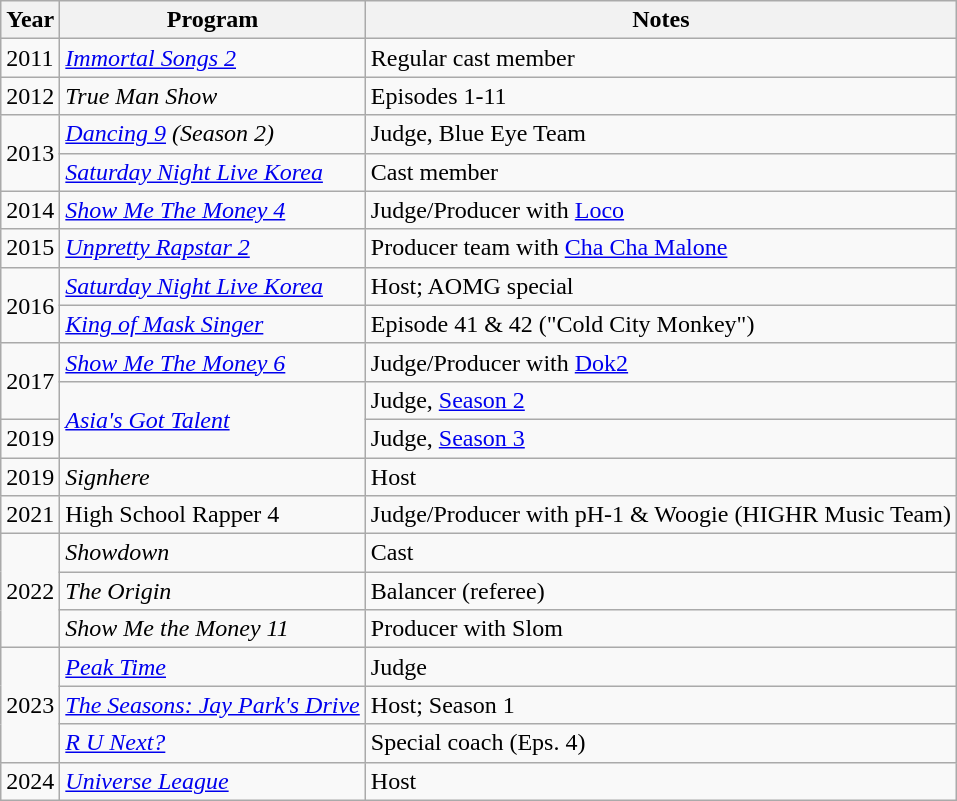<table class="wikitable">
<tr>
<th>Year</th>
<th>Program</th>
<th>Notes</th>
</tr>
<tr>
<td>2011</td>
<td><em><a href='#'>Immortal Songs 2</a></em></td>
<td>Regular cast member</td>
</tr>
<tr>
<td>2012</td>
<td><em>True Man Show</em></td>
<td>Episodes 1-11</td>
</tr>
<tr>
<td rowspan="2">2013</td>
<td><em><a href='#'>Dancing 9</a> (Season 2)</em></td>
<td>Judge, Blue Eye Team</td>
</tr>
<tr>
<td><em><a href='#'>Saturday Night Live Korea</a></em></td>
<td>Cast member</td>
</tr>
<tr>
<td>2014</td>
<td><em><a href='#'>Show Me The Money 4</a></em></td>
<td>Judge/Producer with <a href='#'>Loco</a></td>
</tr>
<tr>
<td>2015</td>
<td><em><a href='#'>Unpretty Rapstar 2</a></em></td>
<td>Producer team with <a href='#'>Cha Cha Malone</a></td>
</tr>
<tr>
<td rowspan="2">2016</td>
<td><em><a href='#'>Saturday Night Live Korea</a></em></td>
<td>Host; AOMG special</td>
</tr>
<tr>
<td><em><a href='#'>King of Mask Singer</a></em></td>
<td>Episode 41 & 42 ("Cold City Monkey")</td>
</tr>
<tr>
<td rowspan=2>2017</td>
<td><a href='#'><em>Show Me The Money 6</em></a></td>
<td>Judge/Producer with <a href='#'>Dok2</a></td>
</tr>
<tr>
<td rowspan=2><em><a href='#'>Asia's Got Talent</a></em></td>
<td>Judge, <a href='#'>Season 2</a></td>
</tr>
<tr>
<td>2019</td>
<td>Judge, <a href='#'>Season 3</a></td>
</tr>
<tr>
<td>2019</td>
<td><em>Signhere</em></td>
<td>Host</td>
</tr>
<tr>
<td>2021</td>
<td>High School Rapper 4</td>
<td>Judge/Producer with pH-1 & Woogie (HIGHR Music Team)</td>
</tr>
<tr>
<td rowspan=3>2022</td>
<td><em>Showdown</em></td>
<td>Cast</td>
</tr>
<tr>
<td><em>The Origin</em></td>
<td>Balancer (referee)</td>
</tr>
<tr>
<td><em>Show Me the Money 11</em></td>
<td>Producer with Slom</td>
</tr>
<tr>
<td rowspan=3>2023</td>
<td><em><a href='#'>Peak Time</a></em></td>
<td>Judge</td>
</tr>
<tr>
<td><em><a href='#'>The Seasons: Jay Park's Drive</a></em></td>
<td>Host; Season 1</td>
</tr>
<tr>
<td><em><a href='#'>R U Next?</a></em></td>
<td>Special coach (Eps. 4)</td>
</tr>
<tr>
<td>2024</td>
<td><em><a href='#'>Universe League</a></em></td>
<td>Host</td>
</tr>
</table>
